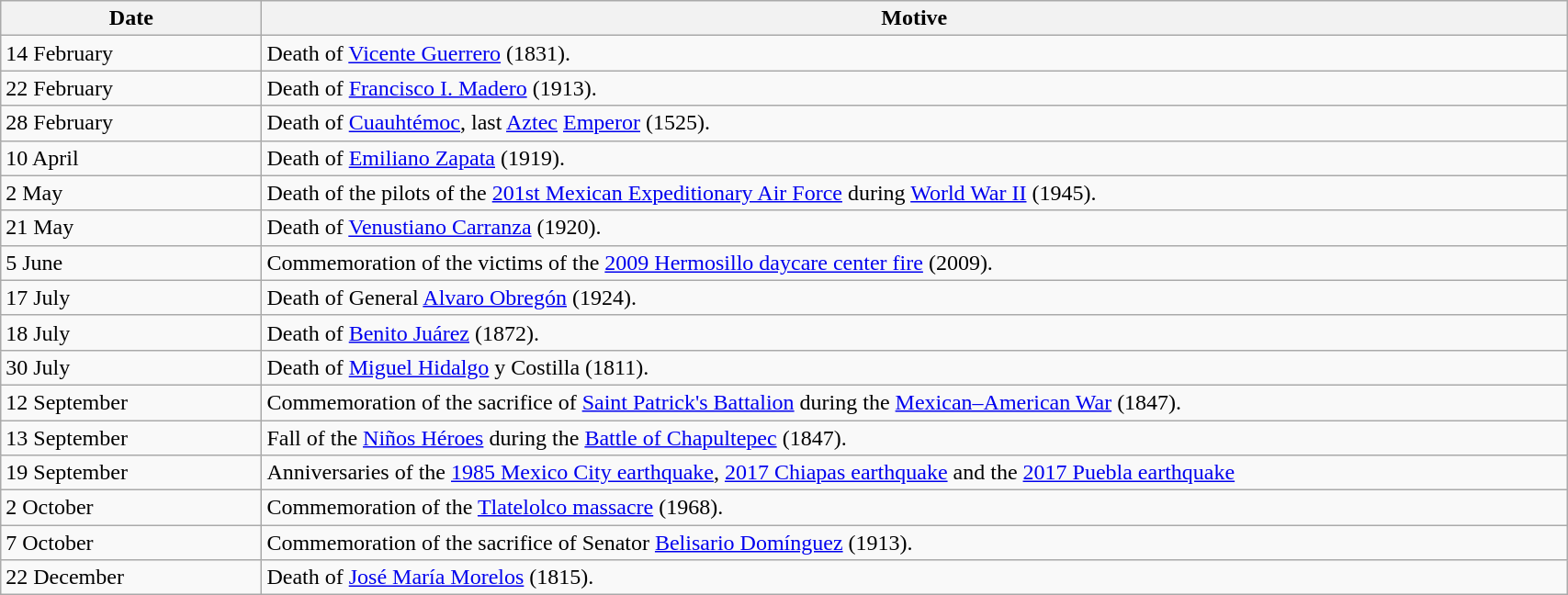<table class="wikitable" width="90%">
<tr>
<th width="15%">Date</th>
<th width="75%">Motive</th>
</tr>
<tr>
<td>14 February</td>
<td>Death of <a href='#'>Vicente Guerrero</a> (1831).</td>
</tr>
<tr>
<td>22 February</td>
<td>Death of <a href='#'>Francisco I. Madero</a> (1913).</td>
</tr>
<tr>
<td>28 February</td>
<td>Death of <a href='#'>Cuauhtémoc</a>, last <a href='#'>Aztec</a> <a href='#'>Emperor</a> (1525).</td>
</tr>
<tr>
<td>10 April</td>
<td>Death of <a href='#'>Emiliano Zapata</a> (1919).</td>
</tr>
<tr>
<td>2 May </td>
<td>Death of the pilots of the <a href='#'>201st Mexican Expeditionary Air Force</a> during <a href='#'>World War II</a> (1945).</td>
</tr>
<tr>
<td>21 May</td>
<td>Death of <a href='#'>Venustiano Carranza</a> (1920).</td>
</tr>
<tr>
<td>5 June</td>
<td>Commemoration of the victims of the <a href='#'>2009 Hermosillo daycare center fire</a> (2009).</td>
</tr>
<tr>
<td>17 July</td>
<td>Death of General <a href='#'>Alvaro Obregón</a> (1924).</td>
</tr>
<tr>
<td>18 July</td>
<td>Death of <a href='#'>Benito Juárez</a> (1872).</td>
</tr>
<tr>
<td>30 July</td>
<td>Death of <a href='#'>Miguel Hidalgo</a> y Costilla (1811).</td>
</tr>
<tr>
<td>12 September</td>
<td>Commemoration of the sacrifice of <a href='#'>Saint Patrick's Battalion</a> during the <a href='#'>Mexican–American War</a> (1847).</td>
</tr>
<tr>
<td>13 September</td>
<td>Fall of the <a href='#'>Niños Héroes</a> during the <a href='#'>Battle of Chapultepec</a> (1847).</td>
</tr>
<tr>
<td>19 September</td>
<td>Anniversaries of the <a href='#'>1985 Mexico City earthquake</a>, <a href='#'>2017 Chiapas earthquake</a> and the <a href='#'>2017 Puebla earthquake</a></td>
</tr>
<tr>
<td>2 October</td>
<td>Commemoration of the <a href='#'>Tlatelolco massacre</a> (1968).</td>
</tr>
<tr>
<td>7 October</td>
<td>Commemoration of the sacrifice of Senator <a href='#'>Belisario Domínguez</a> (1913).</td>
</tr>
<tr>
<td>22 December</td>
<td>Death of <a href='#'>José María Morelos</a> (1815).</td>
</tr>
</table>
